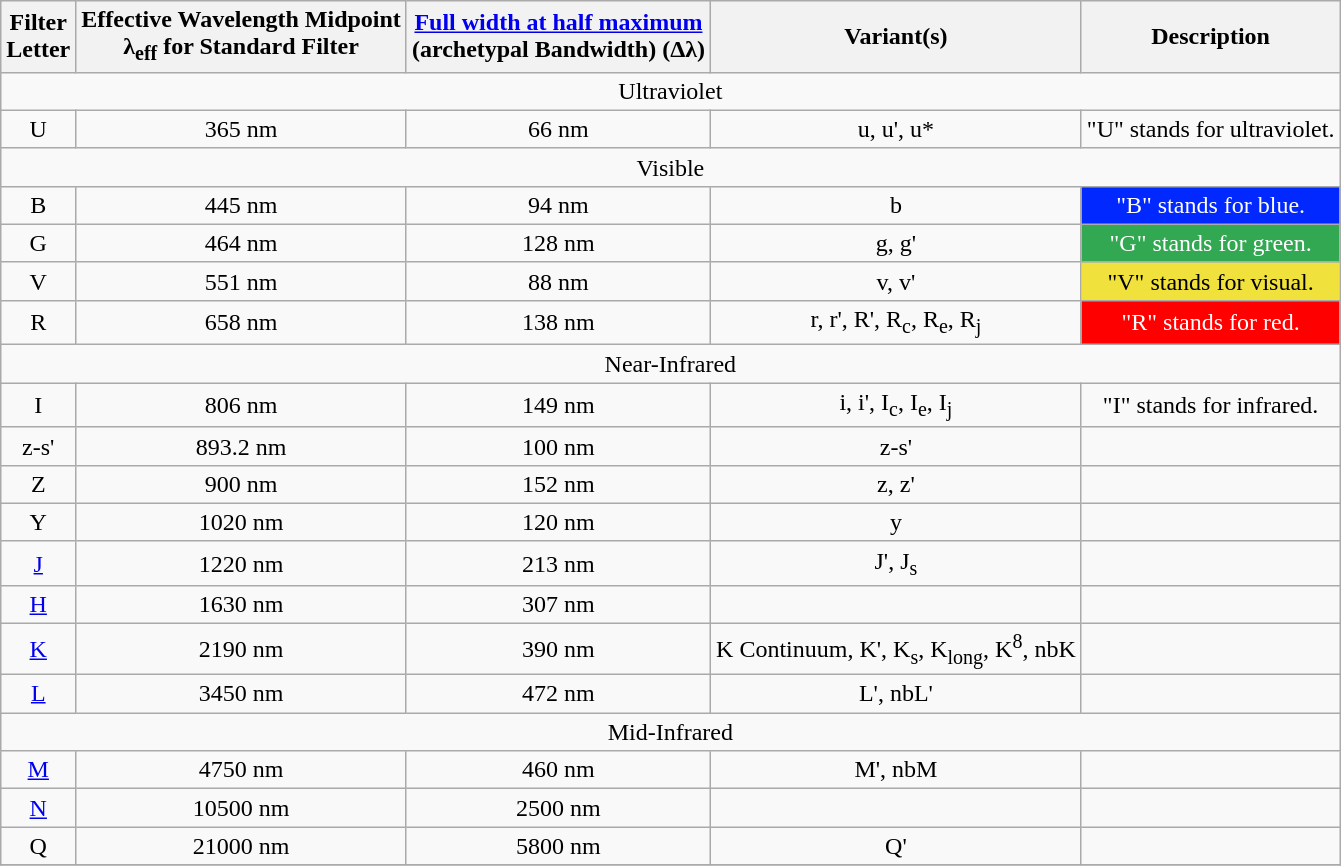<table class="wikitable" style="text-align:center;border-collapse:collapse;" cellpadding="2">
<tr>
<th>Filter<br>Letter</th>
<th>Effective Wavelength Midpoint<br>λ<sub>eff</sub> for Standard Filter</th>
<th><a href='#'>Full width at half maximum</a><br> (archetypal Bandwidth) (Δλ)</th>
<th>Variant(s)</th>
<th>Description</th>
</tr>
<tr>
<td colspan="5" >Ultraviolet</td>
</tr>
<tr>
<td>U</td>
<td>365 nm</td>
<td>66 nm</td>
<td>u, u', u*</td>
<td>"U" stands for ultraviolet.</td>
</tr>
<tr>
<td colspan="5" >Visible</td>
</tr>
<tr>
<td>B</td>
<td>445 nm</td>
<td>94 nm</td>
<td>b</td>
<td bgcolor="#0028ff" align="center" style="color:#ffffff;">"B" stands for blue.</td>
</tr>
<tr>
<td>G</td>
<td>464 nm</td>
<td>128 nm</td>
<td>g, g'</td>
<td bgcolor="#32a852" align="center" style="color:#ffffff;">"G" stands for green.</td>
</tr>
<tr>
<td>V</td>
<td>551 nm</td>
<td>88 nm</td>
<td>v, v'</td>
<td bgcolor="#f0e13c" align="center" style="color:#000000;">"V" stands for visual.</td>
</tr>
<tr>
<td>R</td>
<td>658 nm</td>
<td>138 nm</td>
<td>r, r', R', R<sub>c</sub>, R<sub>e</sub>, R<sub>j</sub></td>
<td bgcolor="#ff0000" align="center" style="color:#ffffff;">"R" stands for red.</td>
</tr>
<tr>
<td colspan="5" >Near-Infrared</td>
</tr>
<tr>
<td>I</td>
<td>806 nm</td>
<td>149 nm</td>
<td>i, i', I<sub>c</sub>, I<sub>e</sub>, I<sub>j</sub></td>
<td>"I" stands for infrared.</td>
</tr>
<tr>
<td>z-s'</td>
<td>893.2 nm</td>
<td>100 nm</td>
<td>z-s'</td>
</tr>
<tr>
<td>Z</td>
<td>900 nm</td>
<td>152 nm</td>
<td>z, z'</td>
<td></td>
</tr>
<tr>
<td>Y</td>
<td>1020 nm</td>
<td>120 nm</td>
<td>y</td>
<td></td>
</tr>
<tr>
<td><a href='#'>J</a></td>
<td>1220 nm</td>
<td>213 nm</td>
<td>J', J<sub>s</sub></td>
<td></td>
</tr>
<tr>
<td><a href='#'>H</a></td>
<td>1630 nm</td>
<td>307 nm</td>
<td></td>
<td></td>
</tr>
<tr>
<td><a href='#'>K</a></td>
<td>2190 nm</td>
<td>390 nm</td>
<td>K Continuum, K', K<sub>s</sub>, K<sub>long</sub>, K<sup>8</sup>, nbK</td>
<td></td>
</tr>
<tr>
<td><a href='#'>L</a></td>
<td>3450 nm</td>
<td>472 nm</td>
<td>L', nbL'</td>
<td></td>
</tr>
<tr>
<td colspan="5" >Mid-Infrared</td>
</tr>
<tr>
<td><a href='#'>M</a></td>
<td>4750 nm</td>
<td>460 nm</td>
<td>M', nbM</td>
<td></td>
</tr>
<tr>
<td><a href='#'>N</a></td>
<td>10500 nm</td>
<td>2500 nm</td>
<td></td>
<td></td>
</tr>
<tr>
<td>Q</td>
<td>21000 nm</td>
<td>5800 nm</td>
<td>Q'</td>
<td></td>
</tr>
<tr>
</tr>
</table>
